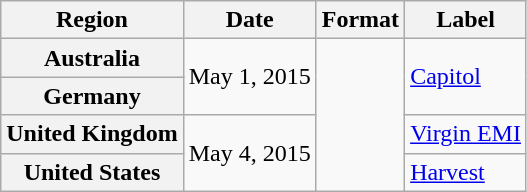<table class="wikitable plainrowheaders">
<tr>
<th scope="col">Region</th>
<th scope="col">Date</th>
<th scope="col">Format</th>
<th scope="col">Label</th>
</tr>
<tr>
<th scope="row">Australia</th>
<td rowspan="2">May 1, 2015</td>
<td rowspan="4"></td>
<td rowspan="2"><a href='#'>Capitol</a></td>
</tr>
<tr>
<th scope="row">Germany</th>
</tr>
<tr>
<th scope="row">United Kingdom</th>
<td rowspan="2">May 4, 2015</td>
<td><a href='#'>Virgin EMI</a></td>
</tr>
<tr>
<th scope="row">United States</th>
<td><a href='#'>Harvest</a></td>
</tr>
</table>
